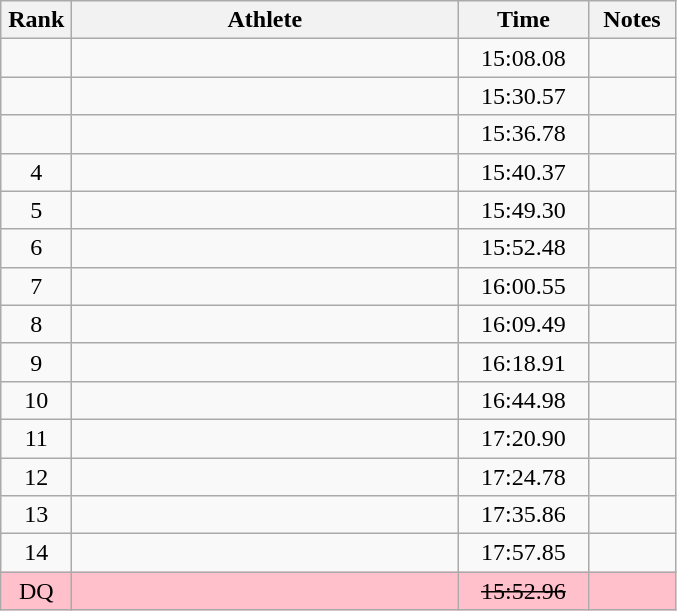<table class="wikitable" style="text-align:center">
<tr>
<th width=40>Rank</th>
<th width=250>Athlete</th>
<th width=80>Time</th>
<th width=50>Notes</th>
</tr>
<tr>
<td></td>
<td align=left></td>
<td>15:08.08</td>
<td></td>
</tr>
<tr>
<td></td>
<td align=left></td>
<td>15:30.57</td>
<td></td>
</tr>
<tr>
<td></td>
<td align=left></td>
<td>15:36.78</td>
<td></td>
</tr>
<tr>
<td>4</td>
<td align=left></td>
<td>15:40.37</td>
<td></td>
</tr>
<tr>
<td>5</td>
<td align=left></td>
<td>15:49.30</td>
<td></td>
</tr>
<tr>
<td>6</td>
<td align=left></td>
<td>15:52.48</td>
<td></td>
</tr>
<tr>
<td>7</td>
<td align=left></td>
<td>16:00.55</td>
<td></td>
</tr>
<tr>
<td>8</td>
<td align=left></td>
<td>16:09.49</td>
<td></td>
</tr>
<tr>
<td>9</td>
<td align=left></td>
<td>16:18.91</td>
<td></td>
</tr>
<tr>
<td>10</td>
<td align=left></td>
<td>16:44.98</td>
<td></td>
</tr>
<tr>
<td>11</td>
<td align=left></td>
<td>17:20.90</td>
<td></td>
</tr>
<tr>
<td>12</td>
<td align=left></td>
<td>17:24.78</td>
<td></td>
</tr>
<tr>
<td>13</td>
<td align=left></td>
<td>17:35.86</td>
<td></td>
</tr>
<tr>
<td>14</td>
<td align=left></td>
<td>17:57.85</td>
<td></td>
</tr>
<tr bgcolor=pink>
<td>DQ</td>
<td align=left></td>
<td><s>15:52.96</s></td>
<td></td>
</tr>
</table>
